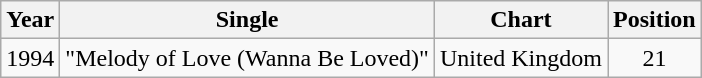<table class="wikitable">
<tr>
<th>Year</th>
<th>Single</th>
<th>Chart</th>
<th>Position</th>
</tr>
<tr>
<td>1994</td>
<td>"Melody of Love (Wanna Be Loved)"</td>
<td>United Kingdom</td>
<td align="center">21</td>
</tr>
</table>
